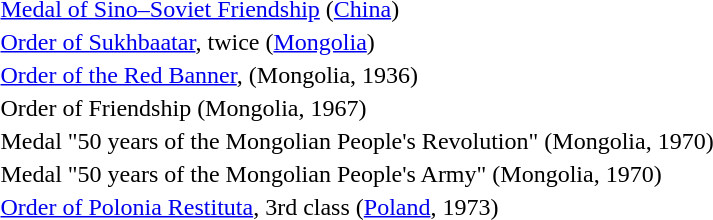<table>
<tr>
<td></td>
<td><a href='#'>Medal of Sino–Soviet Friendship</a> (<a href='#'>China</a>)</td>
</tr>
<tr>
<td></td>
<td><a href='#'>Order of Sukhbaatar</a>, twice (<a href='#'>Mongolia</a>)</td>
</tr>
<tr>
<td></td>
<td><a href='#'>Order of the Red Banner</a>, (Mongolia, 1936)</td>
</tr>
<tr>
<td></td>
<td>Order of Friendship (Mongolia, 1967)</td>
</tr>
<tr>
<td></td>
<td>Medal "50 years of the Mongolian People's Revolution" (Mongolia, 1970)</td>
</tr>
<tr>
<td></td>
<td>Medal "50 years of the Mongolian People's Army" (Mongolia, 1970)</td>
</tr>
<tr>
<td></td>
<td><a href='#'>Order of Polonia Restituta</a>, 3rd class (<a href='#'>Poland</a>, 1973)</td>
</tr>
<tr>
</tr>
</table>
